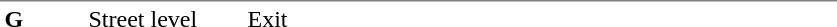<table table border=0 cellspacing=0 cellpadding=3>
<tr>
<td style="border-top:solid 1px gray;" width=50 valign=top><strong>G</strong></td>
<td style="border-top:solid 1px gray;" width=100 valign=top>Street level</td>
<td style="border-top:solid 1px gray;" width=390 valign=top>Exit</td>
</tr>
</table>
